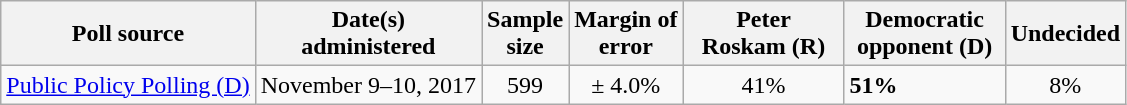<table class="wikitable">
<tr>
<th>Poll source</th>
<th>Date(s)<br>administered</th>
<th>Sample<br>size</th>
<th>Margin of<br>error</th>
<th style="width:100px;">Peter<br>Roskam (R)</th>
<th style="width:100px;">Democratic<br>opponent (D)</th>
<th>Undecided</th>
</tr>
<tr>
<td><a href='#'>Public Policy Polling (D)</a></td>
<td align=center>November 9–10, 2017</td>
<td align=center>599</td>
<td align=center>± 4.0%</td>
<td align=center>41%</td>
<td><strong>51%</strong></td>
<td align=center>8%</td>
</tr>
</table>
